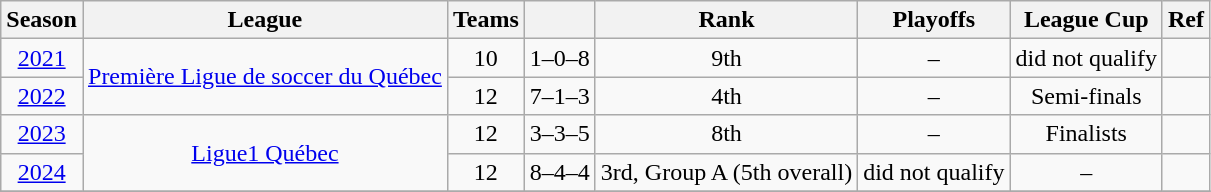<table class="wikitable" style="text-align: center;">
<tr>
<th>Season</th>
<th>League</th>
<th>Teams</th>
<th></th>
<th>Rank</th>
<th>Playoffs</th>
<th>League Cup</th>
<th>Ref</th>
</tr>
<tr>
<td><a href='#'>2021</a></td>
<td rowspan="2"><a href='#'>Première Ligue de soccer du Québec</a></td>
<td>10</td>
<td>1–0–8</td>
<td>9th</td>
<td>–</td>
<td>did not qualify</td>
<td></td>
</tr>
<tr>
<td><a href='#'>2022</a></td>
<td>12</td>
<td>7–1–3</td>
<td>4th</td>
<td>–</td>
<td>Semi-finals</td>
<td></td>
</tr>
<tr>
<td><a href='#'>2023</a></td>
<td rowspan="2"><a href='#'>Ligue1 Québec</a></td>
<td>12</td>
<td>3–3–5</td>
<td>8th</td>
<td>–</td>
<td>Finalists</td>
<td></td>
</tr>
<tr>
<td><a href='#'>2024</a></td>
<td>12</td>
<td>8–4–4</td>
<td>3rd, Group A (5th overall)</td>
<td>did not qualify</td>
<td>–</td>
<td></td>
</tr>
<tr>
</tr>
</table>
